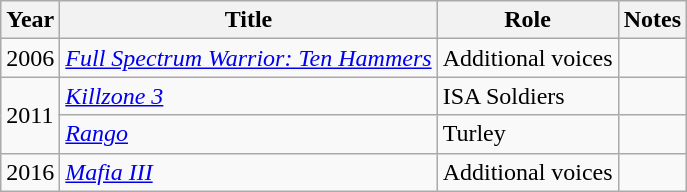<table class="wikitable sortable">
<tr>
<th>Year</th>
<th>Title</th>
<th>Role</th>
<th class="unsortable">Notes</th>
</tr>
<tr>
<td>2006</td>
<td><em><a href='#'>Full Spectrum Warrior: Ten Hammers</a></em></td>
<td>Additional voices</td>
<td></td>
</tr>
<tr>
<td rowspan="2">2011</td>
<td><em><a href='#'>Killzone 3</a></em></td>
<td>ISA Soldiers</td>
<td></td>
</tr>
<tr>
<td><em><a href='#'>Rango</a></em></td>
<td>Turley</td>
<td></td>
</tr>
<tr>
<td>2016</td>
<td><em><a href='#'>Mafia III</a></em></td>
<td>Additional voices</td>
<td></td>
</tr>
</table>
